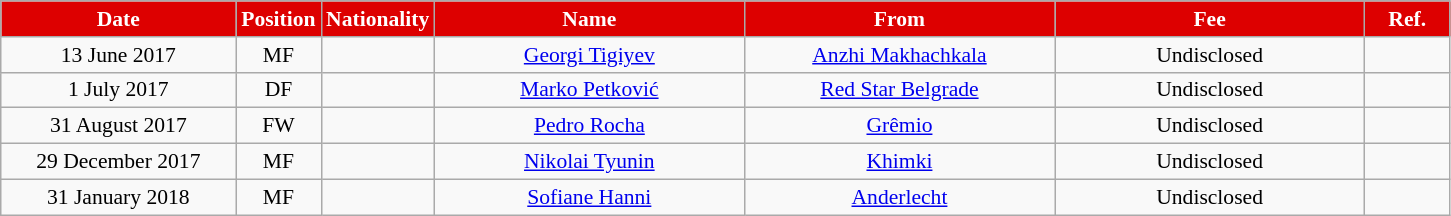<table class="wikitable"  style="text-align:center; font-size:90%; ">
<tr>
<th style="background:#DD0000; color:white; width:150px;">Date</th>
<th style="background:#DD0000; color:white; width:50px;">Position</th>
<th style="background:#DD0000; color:white; width:50px;">Nationality</th>
<th style="background:#DD0000; color:white; width:200px;">Name</th>
<th style="background:#DD0000; color:white; width:200px;">From</th>
<th style="background:#DD0000; color:white; width:200px;">Fee</th>
<th style="background:#DD0000; color:white; width:50px;">Ref.</th>
</tr>
<tr>
<td>13 June 2017</td>
<td>MF</td>
<td></td>
<td><a href='#'>Georgi Tigiyev</a></td>
<td><a href='#'>Anzhi Makhachkala</a></td>
<td>Undisclosed</td>
<td></td>
</tr>
<tr>
<td>1 July 2017</td>
<td>DF</td>
<td></td>
<td><a href='#'>Marko Petković</a></td>
<td><a href='#'>Red Star Belgrade</a></td>
<td>Undisclosed</td>
<td></td>
</tr>
<tr>
<td>31 August 2017</td>
<td>FW</td>
<td></td>
<td><a href='#'>Pedro Rocha</a></td>
<td><a href='#'>Grêmio</a></td>
<td>Undisclosed</td>
<td></td>
</tr>
<tr>
<td>29 December 2017</td>
<td>MF</td>
<td></td>
<td><a href='#'>Nikolai Tyunin</a></td>
<td><a href='#'>Khimki</a></td>
<td>Undisclosed</td>
<td></td>
</tr>
<tr>
<td>31 January 2018</td>
<td>MF</td>
<td></td>
<td><a href='#'>Sofiane Hanni</a></td>
<td><a href='#'>Anderlecht</a></td>
<td>Undisclosed</td>
<td></td>
</tr>
</table>
